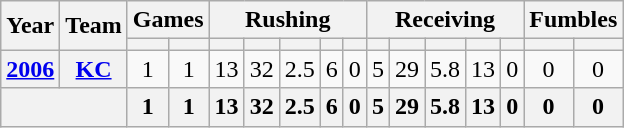<table class="wikitable" style="text-align:center;">
<tr>
<th rowspan="2">Year</th>
<th rowspan="2">Team</th>
<th colspan="2">Games</th>
<th colspan="5">Rushing</th>
<th colspan="5">Receiving</th>
<th colspan="2">Fumbles</th>
</tr>
<tr>
<th></th>
<th></th>
<th></th>
<th></th>
<th></th>
<th></th>
<th></th>
<th></th>
<th></th>
<th></th>
<th></th>
<th></th>
<th></th>
<th></th>
</tr>
<tr>
<th><a href='#'>2006</a></th>
<th><a href='#'>KC</a></th>
<td>1</td>
<td>1</td>
<td>13</td>
<td>32</td>
<td>2.5</td>
<td>6</td>
<td>0</td>
<td>5</td>
<td>29</td>
<td>5.8</td>
<td>13</td>
<td>0</td>
<td>0</td>
<td>0</td>
</tr>
<tr>
<th colspan="2"></th>
<th>1</th>
<th>1</th>
<th>13</th>
<th>32</th>
<th>2.5</th>
<th>6</th>
<th>0</th>
<th>5</th>
<th>29</th>
<th>5.8</th>
<th>13</th>
<th>0</th>
<th>0</th>
<th>0</th>
</tr>
</table>
